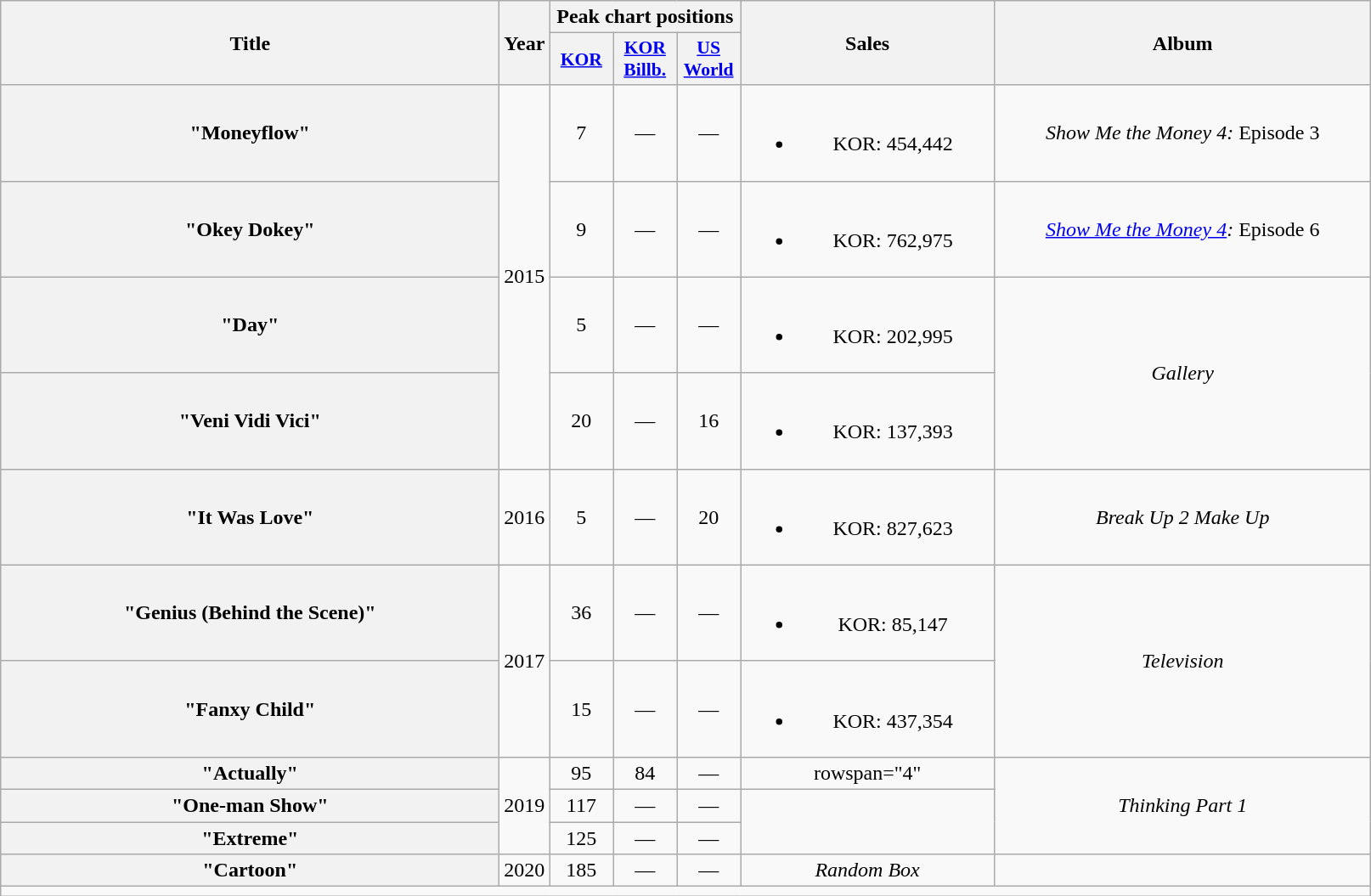<table class="wikitable plainrowheaders" style="text-align:center;">
<tr>
<th scope="col" rowspan="2" style="width:24em;">Title</th>
<th scope="col" rowspan="2" style="width:1em;">Year</th>
<th colspan="3" scope="col">Peak chart positions</th>
<th scope="col" rowspan="2" style="width:12em;">Sales</th>
<th scope="col" rowspan="2" style="width:18em;">Album</th>
</tr>
<tr>
<th scope="col" style="width:3em;font-size:90%;"><a href='#'>KOR</a><br></th>
<th scope="col" style="width:3em;font-size:90%;"><a href='#'>KOR<br>Billb.</a><br></th>
<th scope="col" style="width:3em;font-size:90%;"><a href='#'>US<br>World</a><br></th>
</tr>
<tr>
<th scope="row">"Moneyflow" <br></th>
<td rowspan="4">2015</td>
<td>7</td>
<td>—</td>
<td>—</td>
<td><br><ul><li>KOR: 454,442</li></ul></td>
<td><em>Show Me the Money 4:</em> Episode 3</td>
</tr>
<tr>
<th scope="row">"Okey Dokey" <br></th>
<td>9</td>
<td>—</td>
<td>—</td>
<td><br><ul><li>KOR: 762,975</li></ul></td>
<td><em><a href='#'>Show Me the Money 4</a>:</em> Episode 6</td>
</tr>
<tr>
<th scope="row">"Day" <br></th>
<td>5</td>
<td>—</td>
<td>—</td>
<td><br><ul><li>KOR: 202,995</li></ul></td>
<td rowspan="2"><em>Gallery</em></td>
</tr>
<tr>
<th scope="row">"Veni Vidi Vici" <br></th>
<td>20</td>
<td>—</td>
<td>16</td>
<td><br><ul><li>KOR: 137,393</li></ul></td>
</tr>
<tr>
<th scope="row">"It Was Love" <br></th>
<td>2016</td>
<td>5</td>
<td>—</td>
<td>20</td>
<td><br><ul><li>KOR: 827,623</li></ul></td>
<td><em>Break Up 2 Make Up</em></td>
</tr>
<tr>
<th scope="row">"Genius (Behind the Scene)"</th>
<td rowspan="2">2017</td>
<td>36</td>
<td>—</td>
<td>—</td>
<td><br><ul><li>KOR: 85,147</li></ul></td>
<td rowspan="2"><em>Television</em></td>
</tr>
<tr>
<th scope="row">"Fanxy Child"<br></th>
<td>15</td>
<td>—</td>
<td>—</td>
<td><br><ul><li>KOR: 437,354</li></ul></td>
</tr>
<tr>
<th scope="row">"Actually"</th>
<td rowspan="3">2019</td>
<td>95</td>
<td>84</td>
<td>—</td>
<td>rowspan="4" </td>
<td rowspan="3"><em>Thinking Part 1</em></td>
</tr>
<tr>
<th scope="row">"One-man Show" <br></th>
<td>117</td>
<td>—</td>
<td>—</td>
</tr>
<tr>
<th scope="row">"Extreme"</th>
<td>125</td>
<td>—</td>
<td>—</td>
</tr>
<tr>
<th scope="row">"Cartoon"</th>
<td>2020</td>
<td>185</td>
<td>—</td>
<td>—</td>
<td><em>Random Box</em></td>
</tr>
<tr>
<td colspan="7"></td>
</tr>
</table>
